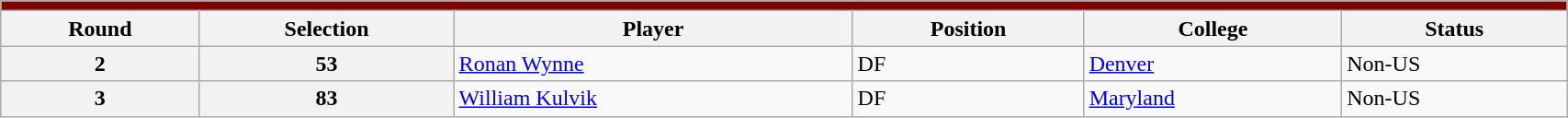<table class="wikitable sortable" style="width:90%; text-align:center; font-size:100%; text-align:left;">
<tr style="border-spacing: 2px; border: 2px white;">
<td align="center" bgcolor="#800000" colspan="6" color="#fff;" border="#E32526"><strong></strong></td>
</tr>
<tr>
<th>Round</th>
<th>Selection</th>
<th>Player</th>
<th>Position</th>
<th>College</th>
<th>Status</th>
</tr>
<tr>
<th>2</th>
<th>53</th>
<td> <a href='#'>Ronan Wynne</a></td>
<td>DF</td>
<td><a href='#'>Denver</a></td>
<td>Non-US</td>
</tr>
<tr>
<th>3</th>
<th>83</th>
<td> <a href='#'>William Kulvik</a></td>
<td>DF</td>
<td><a href='#'>Maryland</a></td>
<td>Non-US</td>
</tr>
</table>
